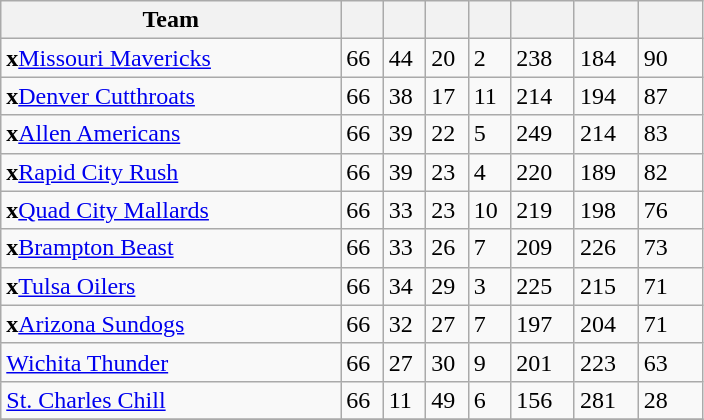<table class="wikitable">
<tr>
<th width="40%">Team</th>
<th width="5%"></th>
<th width="5%"></th>
<th width="5%"></th>
<th width="5%"></th>
<th width="7.5%"></th>
<th width="7.5%"></th>
<th width="7.5%"></th>
</tr>
<tr>
<td><strong>x</strong><a href='#'>Missouri Mavericks</a></td>
<td>66</td>
<td>44</td>
<td>20</td>
<td>2</td>
<td>238</td>
<td>184</td>
<td>90</td>
</tr>
<tr>
<td><strong>x</strong><a href='#'>Denver Cutthroats</a></td>
<td>66</td>
<td>38</td>
<td>17</td>
<td>11</td>
<td>214</td>
<td>194</td>
<td>87</td>
</tr>
<tr>
<td><strong>x</strong><a href='#'>Allen Americans</a></td>
<td>66</td>
<td>39</td>
<td>22</td>
<td>5</td>
<td>249</td>
<td>214</td>
<td>83</td>
</tr>
<tr>
<td><strong>x</strong><a href='#'>Rapid City Rush</a></td>
<td>66</td>
<td>39</td>
<td>23</td>
<td>4</td>
<td>220</td>
<td>189</td>
<td>82</td>
</tr>
<tr>
<td><strong>x</strong><a href='#'>Quad City Mallards</a></td>
<td>66</td>
<td>33</td>
<td>23</td>
<td>10</td>
<td>219</td>
<td>198</td>
<td>76</td>
</tr>
<tr>
<td><strong>x</strong><a href='#'>Brampton Beast</a></td>
<td>66</td>
<td>33</td>
<td>26</td>
<td>7</td>
<td>209</td>
<td>226</td>
<td>73</td>
</tr>
<tr>
<td><strong>x</strong><a href='#'>Tulsa Oilers</a></td>
<td>66</td>
<td>34</td>
<td>29</td>
<td>3</td>
<td>225</td>
<td>215</td>
<td>71</td>
</tr>
<tr>
<td><strong>x</strong><a href='#'>Arizona Sundogs</a></td>
<td>66</td>
<td>32</td>
<td>27</td>
<td>7</td>
<td>197</td>
<td>204</td>
<td>71</td>
</tr>
<tr>
<td><a href='#'>Wichita Thunder</a></td>
<td>66</td>
<td>27</td>
<td>30</td>
<td>9</td>
<td>201</td>
<td>223</td>
<td>63</td>
</tr>
<tr>
<td><a href='#'>St. Charles Chill</a></td>
<td>66</td>
<td>11</td>
<td>49</td>
<td>6</td>
<td>156</td>
<td>281</td>
<td>28</td>
</tr>
<tr>
</tr>
</table>
